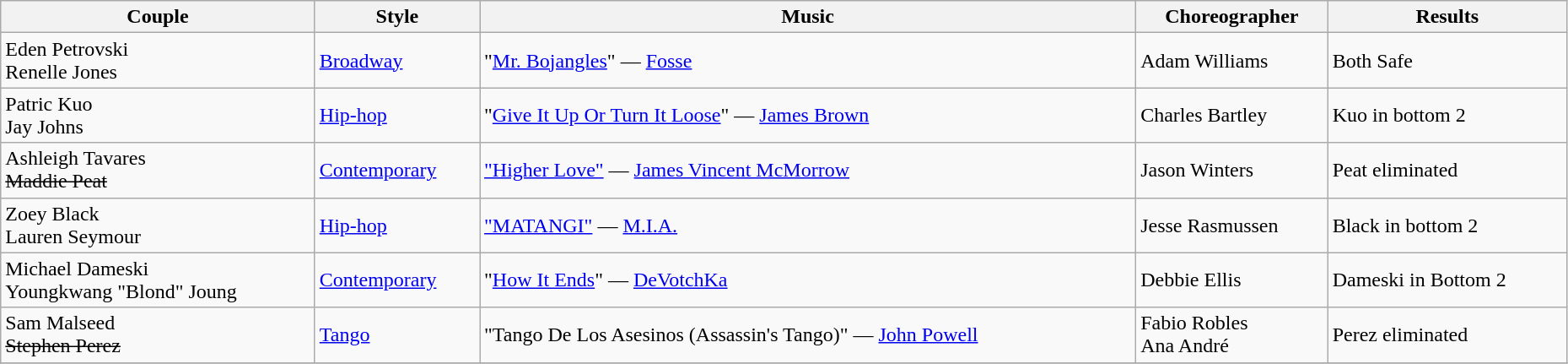<table class="wikitable" width="98%">
<tr>
<th>Couple</th>
<th>Style</th>
<th>Music</th>
<th>Choreographer</th>
<th>Results</th>
</tr>
<tr>
<td>Eden Petrovski<br>Renelle Jones</td>
<td><a href='#'>Broadway</a></td>
<td>"<a href='#'>Mr. Bojangles</a>" — <a href='#'>Fosse</a></td>
<td>Adam Williams</td>
<td>Both Safe</td>
</tr>
<tr>
<td>Patric Kuo<br>Jay Johns</td>
<td><a href='#'>Hip-hop</a></td>
<td>"<a href='#'>Give It Up Or Turn It Loose</a>" — <a href='#'>James Brown</a></td>
<td>Charles Bartley</td>
<td>Kuo in bottom 2</td>
</tr>
<tr>
<td>Ashleigh Tavares<br><s>Maddie Peat</s></td>
<td><a href='#'>Contemporary</a></td>
<td><a href='#'>"Higher Love"</a> — <a href='#'>James Vincent McMorrow</a></td>
<td>Jason Winters</td>
<td>Peat eliminated</td>
</tr>
<tr>
<td>Zoey Black<br>Lauren Seymour</td>
<td><a href='#'>Hip-hop</a></td>
<td><a href='#'>"MATANGI"</a> — <a href='#'>M.I.A.</a></td>
<td>Jesse Rasmussen</td>
<td>Black in bottom 2</td>
</tr>
<tr>
<td>Michael Dameski<br>Youngkwang "Blond" Joung</td>
<td><a href='#'>Contemporary</a></td>
<td>"<a href='#'>How It Ends</a>" — <a href='#'>DeVotchKa</a></td>
<td>Debbie Ellis</td>
<td>Dameski in Bottom 2</td>
</tr>
<tr>
<td>Sam Malseed<br><s>Stephen Perez</s></td>
<td><a href='#'>Tango</a></td>
<td>"Tango De Los Asesinos (Assassin's Tango)" — <a href='#'>John Powell</a></td>
<td>Fabio Robles<br>Ana André</td>
<td>Perez eliminated</td>
</tr>
<tr>
</tr>
</table>
